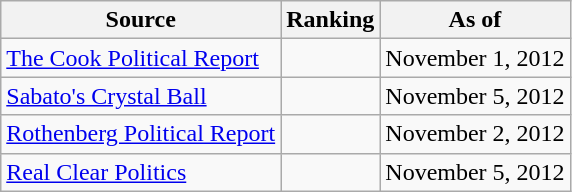<table class="wikitable" style="text-align:center">
<tr>
<th>Source</th>
<th>Ranking</th>
<th>As of</th>
</tr>
<tr>
<td align=left><a href='#'>The Cook Political Report</a></td>
<td></td>
<td>November 1, 2012</td>
</tr>
<tr>
<td align=left><a href='#'>Sabato's Crystal Ball</a></td>
<td></td>
<td>November 5, 2012</td>
</tr>
<tr>
<td align=left><a href='#'>Rothenberg Political Report</a></td>
<td></td>
<td>November 2, 2012</td>
</tr>
<tr>
<td align=left><a href='#'>Real Clear Politics</a></td>
<td></td>
<td>November 5, 2012</td>
</tr>
</table>
